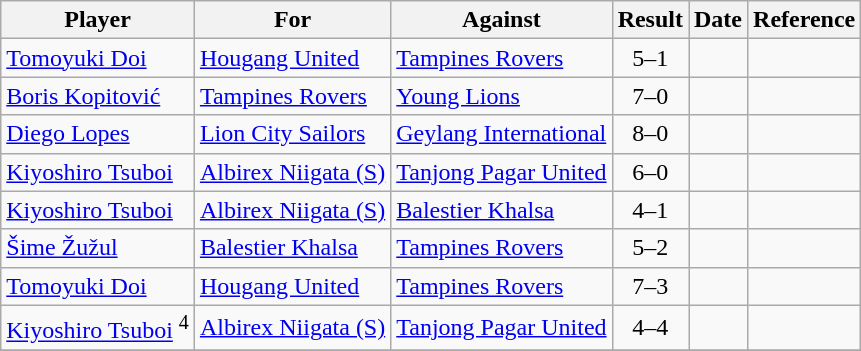<table class="wikitable">
<tr>
<th>Player</th>
<th>For</th>
<th>Against</th>
<th style="text-align:center">Result</th>
<th>Date</th>
<th>Reference</th>
</tr>
<tr>
<td> <a href='#'>Tomoyuki Doi</a></td>
<td><a href='#'>Hougang United</a></td>
<td><a href='#'>Tampines Rovers</a></td>
<td style="text-align:center;">5–1</td>
<td></td>
<td></td>
</tr>
<tr>
<td> <a href='#'>Boris Kopitović</a></td>
<td><a href='#'>Tampines Rovers</a></td>
<td><a href='#'>Young Lions</a></td>
<td style="text-align:center;">7–0</td>
<td></td>
<td></td>
</tr>
<tr>
<td> <a href='#'>Diego Lopes</a></td>
<td><a href='#'>Lion City Sailors</a></td>
<td><a href='#'>Geylang International</a></td>
<td style="text-align:center;">8–0</td>
<td></td>
<td></td>
</tr>
<tr>
<td> <a href='#'>Kiyoshiro Tsuboi</a></td>
<td><a href='#'>Albirex Niigata (S)</a></td>
<td><a href='#'>Tanjong Pagar United</a></td>
<td style="text-align:center;">6–0</td>
<td></td>
<td></td>
</tr>
<tr>
<td> <a href='#'>Kiyoshiro Tsuboi</a></td>
<td><a href='#'>Albirex Niigata (S)</a></td>
<td><a href='#'>Balestier Khalsa</a></td>
<td style="text-align:center;">4–1</td>
<td></td>
<td></td>
</tr>
<tr>
<td> <a href='#'>Šime Žužul</a></td>
<td><a href='#'>Balestier Khalsa</a></td>
<td><a href='#'>Tampines Rovers</a></td>
<td style="text-align:center;">5–2</td>
<td></td>
<td></td>
</tr>
<tr>
<td> <a href='#'>Tomoyuki Doi</a></td>
<td><a href='#'>Hougang United</a></td>
<td><a href='#'>Tampines Rovers</a></td>
<td style="text-align:center;">7–3</td>
<td></td>
<td></td>
</tr>
<tr>
<td> <a href='#'>Kiyoshiro Tsuboi</a> <sup>4</sup></td>
<td><a href='#'>Albirex Niigata (S)</a></td>
<td><a href='#'>Tanjong Pagar United</a></td>
<td style="text-align:center;">4–4</td>
<td></td>
<td></td>
</tr>
<tr>
</tr>
</table>
